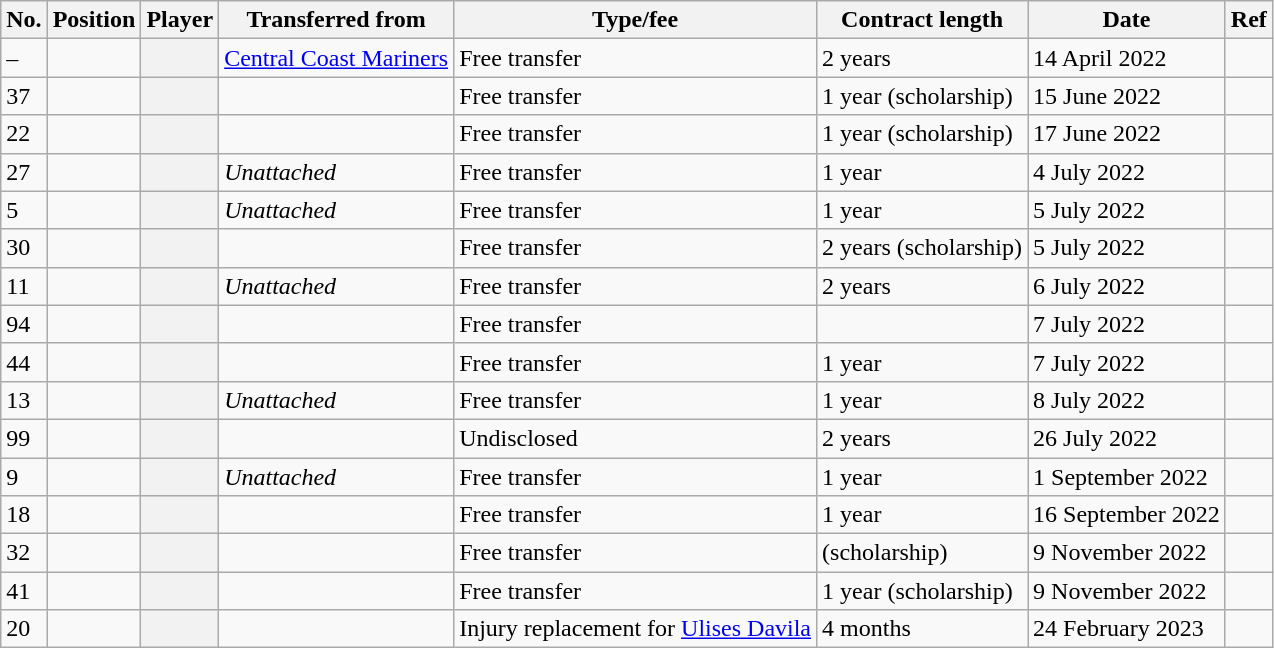<table class="wikitable plainrowheaders sortable" style="text-align:center; text-align:left">
<tr>
<th scope="col">No.</th>
<th scope="col">Position</th>
<th scope="col">Player</th>
<th scope="col">Transferred from</th>
<th scope="col">Type/fee</th>
<th scope="col">Contract length</th>
<th scope="col">Date</th>
<th scope="col" class="unsortable">Ref</th>
</tr>
<tr>
<td>–</td>
<td></td>
<th scope="row"></th>
<td><a href='#'>Central Coast Mariners</a></td>
<td>Free transfer</td>
<td>2 years</td>
<td>14 April 2022</td>
<td></td>
</tr>
<tr>
<td>37</td>
<td></td>
<th scope="row"></th>
<td></td>
<td>Free transfer</td>
<td>1 year (scholarship)</td>
<td>15 June 2022</td>
<td></td>
</tr>
<tr>
<td>22</td>
<td></td>
<th scope="row"></th>
<td></td>
<td>Free transfer</td>
<td>1 year (scholarship)</td>
<td>17 June 2022</td>
<td></td>
</tr>
<tr>
<td>27</td>
<td></td>
<th scope="row"></th>
<td><em>Unattached</em></td>
<td>Free transfer</td>
<td>1 year</td>
<td>4 July 2022</td>
<td></td>
</tr>
<tr>
<td>5</td>
<td></td>
<th scope="row"></th>
<td><em>Unattached</em></td>
<td>Free transfer</td>
<td>1 year</td>
<td>5 July 2022</td>
<td></td>
</tr>
<tr>
<td>30</td>
<td></td>
<th scope="row"></th>
<td></td>
<td>Free transfer</td>
<td>2 years (scholarship)</td>
<td>5 July 2022</td>
<td></td>
</tr>
<tr>
<td>11</td>
<td></td>
<th scope="row"></th>
<td><em>Unattached</em></td>
<td>Free transfer</td>
<td>2 years</td>
<td>6 July 2022</td>
<td></td>
</tr>
<tr>
<td>94</td>
<td></td>
<th scope="row"></th>
<td></td>
<td>Free transfer</td>
<td></td>
<td>7 July 2022</td>
<td></td>
</tr>
<tr>
<td>44</td>
<td></td>
<th scope="row"></th>
<td></td>
<td>Free transfer</td>
<td>1 year</td>
<td>7 July 2022</td>
<td></td>
</tr>
<tr>
<td>13</td>
<td></td>
<th scope="row"></th>
<td><em>Unattached</em></td>
<td>Free transfer</td>
<td>1 year</td>
<td>8 July 2022</td>
<td></td>
</tr>
<tr>
<td>99</td>
<td></td>
<th scope="row"></th>
<td></td>
<td>Undisclosed</td>
<td>2 years</td>
<td>26 July 2022</td>
<td></td>
</tr>
<tr>
<td>9</td>
<td></td>
<th scope="row"></th>
<td><em>Unattached</em></td>
<td>Free transfer</td>
<td>1 year</td>
<td>1 September 2022</td>
<td></td>
</tr>
<tr>
<td>18</td>
<td></td>
<th scope="row"></th>
<td></td>
<td>Free transfer</td>
<td>1 year</td>
<td>16 September 2022</td>
<td></td>
</tr>
<tr>
<td>32</td>
<td></td>
<th scope="row"></th>
<td></td>
<td>Free transfer</td>
<td>(scholarship)</td>
<td>9 November 2022</td>
<td></td>
</tr>
<tr>
<td>41</td>
<td></td>
<th scope="row"></th>
<td></td>
<td>Free transfer</td>
<td>1 year (scholarship)</td>
<td>9 November 2022</td>
<td></td>
</tr>
<tr>
<td>20</td>
<td></td>
<th scope="row"></th>
<td></td>
<td>Injury replacement for <a href='#'>Ulises Davila</a></td>
<td>4 months</td>
<td>24 February 2023</td>
<td></td>
</tr>
</table>
